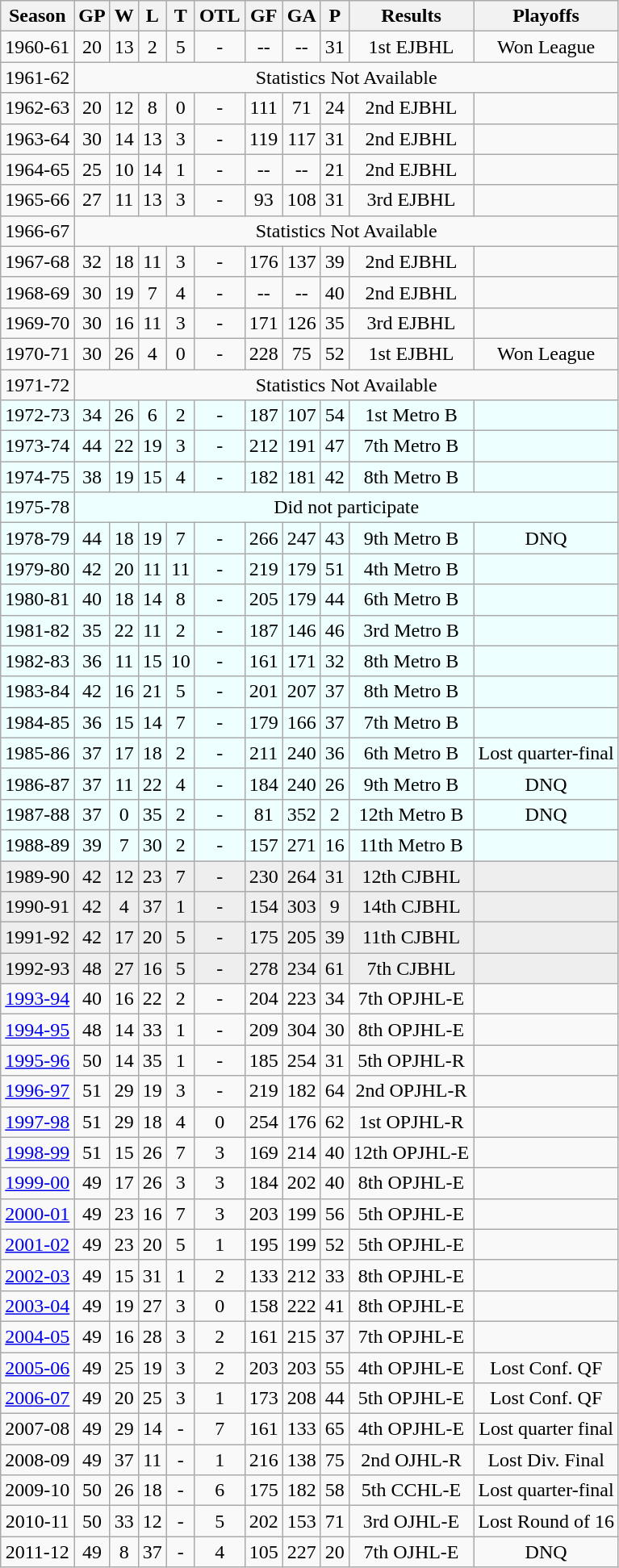<table class="wikitable">
<tr>
<th>Season</th>
<th>GP</th>
<th>W</th>
<th>L</th>
<th>T</th>
<th>OTL</th>
<th>GF</th>
<th>GA</th>
<th>P</th>
<th>Results</th>
<th>Playoffs</th>
</tr>
<tr align="center">
<td>1960-61</td>
<td>20</td>
<td>13</td>
<td>2</td>
<td>5</td>
<td>-</td>
<td>--</td>
<td>--</td>
<td>31</td>
<td>1st EJBHL</td>
<td>Won League</td>
</tr>
<tr align="center">
<td>1961-62</td>
<td colspan="11">Statistics Not Available</td>
</tr>
<tr align="center">
<td>1962-63</td>
<td>20</td>
<td>12</td>
<td>8</td>
<td>0</td>
<td>-</td>
<td>111</td>
<td>71</td>
<td>24</td>
<td>2nd EJBHL</td>
<td></td>
</tr>
<tr align="center">
<td>1963-64</td>
<td>30</td>
<td>14</td>
<td>13</td>
<td>3</td>
<td>-</td>
<td>119</td>
<td>117</td>
<td>31</td>
<td>2nd EJBHL</td>
<td></td>
</tr>
<tr align="center">
<td>1964-65</td>
<td>25</td>
<td>10</td>
<td>14</td>
<td>1</td>
<td>-</td>
<td>--</td>
<td>--</td>
<td>21</td>
<td>2nd EJBHL</td>
<td></td>
</tr>
<tr align="center">
<td>1965-66</td>
<td>27</td>
<td>11</td>
<td>13</td>
<td>3</td>
<td>-</td>
<td>93</td>
<td>108</td>
<td>31</td>
<td>3rd EJBHL</td>
<td></td>
</tr>
<tr align="center">
<td>1966-67</td>
<td colspan="11">Statistics Not Available</td>
</tr>
<tr align="center">
<td>1967-68</td>
<td>32</td>
<td>18</td>
<td>11</td>
<td>3</td>
<td>-</td>
<td>176</td>
<td>137</td>
<td>39</td>
<td>2nd EJBHL</td>
<td></td>
</tr>
<tr align="center">
<td>1968-69</td>
<td>30</td>
<td>19</td>
<td>7</td>
<td>4</td>
<td>-</td>
<td>--</td>
<td>--</td>
<td>40</td>
<td>2nd EJBHL</td>
<td></td>
</tr>
<tr align="center">
<td>1969-70</td>
<td>30</td>
<td>16</td>
<td>11</td>
<td>3</td>
<td>-</td>
<td>171</td>
<td>126</td>
<td>35</td>
<td>3rd EJBHL</td>
<td></td>
</tr>
<tr align="center">
<td>1970-71</td>
<td>30</td>
<td>26</td>
<td>4</td>
<td>0</td>
<td>-</td>
<td>228</td>
<td>75</td>
<td>52</td>
<td>1st EJBHL</td>
<td>Won League</td>
</tr>
<tr align="center">
<td>1971-72</td>
<td colspan="11">Statistics Not Available</td>
</tr>
<tr align="center" bgcolor="#eeffff">
<td>1972-73</td>
<td>34</td>
<td>26</td>
<td>6</td>
<td>2</td>
<td>-</td>
<td>187</td>
<td>107</td>
<td>54</td>
<td>1st Metro B</td>
<td></td>
</tr>
<tr align="center"  bgcolor="#eeffff">
<td>1973-74</td>
<td>44</td>
<td>22</td>
<td>19</td>
<td>3</td>
<td>-</td>
<td>212</td>
<td>191</td>
<td>47</td>
<td>7th Metro B</td>
<td></td>
</tr>
<tr align="center"  bgcolor="#eeffff">
<td>1974-75</td>
<td>38</td>
<td>19</td>
<td>15</td>
<td>4</td>
<td>-</td>
<td>182</td>
<td>181</td>
<td>42</td>
<td>8th Metro B</td>
<td></td>
</tr>
<tr align="center"  bgcolor="#eeffff">
<td>1975-78</td>
<td colspan="11">Did not participate</td>
</tr>
<tr align="center" bgcolor="#eeffff">
<td>1978-79</td>
<td>44</td>
<td>18</td>
<td>19</td>
<td>7</td>
<td>-</td>
<td>266</td>
<td>247</td>
<td>43</td>
<td>9th Metro B</td>
<td>DNQ</td>
</tr>
<tr align="center" bgcolor="#eeffff">
<td>1979-80</td>
<td>42</td>
<td>20</td>
<td>11</td>
<td>11</td>
<td>-</td>
<td>219</td>
<td>179</td>
<td>51</td>
<td>4th Metro B</td>
<td></td>
</tr>
<tr align="center" bgcolor="#eeffff">
<td>1980-81</td>
<td>40</td>
<td>18</td>
<td>14</td>
<td>8</td>
<td>-</td>
<td>205</td>
<td>179</td>
<td>44</td>
<td>6th Metro B</td>
<td></td>
</tr>
<tr align="center" bgcolor="#eeffff">
<td>1981-82</td>
<td>35</td>
<td>22</td>
<td>11</td>
<td>2</td>
<td>-</td>
<td>187</td>
<td>146</td>
<td>46</td>
<td>3rd Metro B</td>
<td></td>
</tr>
<tr align="center" bgcolor="#eeffff">
<td>1982-83</td>
<td>36</td>
<td>11</td>
<td>15</td>
<td>10</td>
<td>-</td>
<td>161</td>
<td>171</td>
<td>32</td>
<td>8th Metro B</td>
<td></td>
</tr>
<tr align="center" bgcolor="#eeffff">
<td>1983-84</td>
<td>42</td>
<td>16</td>
<td>21</td>
<td>5</td>
<td>-</td>
<td>201</td>
<td>207</td>
<td>37</td>
<td>8th Metro B</td>
<td></td>
</tr>
<tr align="center" bgcolor="#eeffff">
<td>1984-85</td>
<td>36</td>
<td>15</td>
<td>14</td>
<td>7</td>
<td>-</td>
<td>179</td>
<td>166</td>
<td>37</td>
<td>7th Metro B</td>
<td></td>
</tr>
<tr align="center" bgcolor="#eeffff">
<td>1985-86</td>
<td>37</td>
<td>17</td>
<td>18</td>
<td>2</td>
<td>-</td>
<td>211</td>
<td>240</td>
<td>36</td>
<td>6th Metro B</td>
<td>Lost quarter-final</td>
</tr>
<tr align="center" bgcolor="#eeffff">
<td>1986-87</td>
<td>37</td>
<td>11</td>
<td>22</td>
<td>4</td>
<td>-</td>
<td>184</td>
<td>240</td>
<td>26</td>
<td>9th Metro B</td>
<td>DNQ</td>
</tr>
<tr align="center" bgcolor="#eeffff">
<td>1987-88</td>
<td>37</td>
<td>0</td>
<td>35</td>
<td>2</td>
<td>-</td>
<td>81</td>
<td>352</td>
<td>2</td>
<td>12th Metro B</td>
<td>DNQ</td>
</tr>
<tr align="center" bgcolor="#eeffff">
<td>1988-89</td>
<td>39</td>
<td>7</td>
<td>30</td>
<td>2</td>
<td>-</td>
<td>157</td>
<td>271</td>
<td>16</td>
<td>11th Metro B</td>
<td></td>
</tr>
<tr align="center" bgcolor="#eeeeee">
<td>1989-90</td>
<td>42</td>
<td>12</td>
<td>23</td>
<td>7</td>
<td>-</td>
<td>230</td>
<td>264</td>
<td>31</td>
<td>12th CJBHL</td>
<td></td>
</tr>
<tr align="center" bgcolor="#eeeeee">
<td>1990-91</td>
<td>42</td>
<td>4</td>
<td>37</td>
<td>1</td>
<td>-</td>
<td>154</td>
<td>303</td>
<td>9</td>
<td>14th CJBHL</td>
<td></td>
</tr>
<tr align="center" bgcolor="#eeeeee">
<td>1991-92</td>
<td>42</td>
<td>17</td>
<td>20</td>
<td>5</td>
<td>-</td>
<td>175</td>
<td>205</td>
<td>39</td>
<td>11th CJBHL</td>
<td></td>
</tr>
<tr align="center" bgcolor="#eeeeee">
<td>1992-93</td>
<td>48</td>
<td>27</td>
<td>16</td>
<td>5</td>
<td>-</td>
<td>278</td>
<td>234</td>
<td>61</td>
<td>7th CJBHL</td>
<td></td>
</tr>
<tr align="center">
<td><a href='#'>1993-94</a></td>
<td>40</td>
<td>16</td>
<td>22</td>
<td>2</td>
<td>-</td>
<td>204</td>
<td>223</td>
<td>34</td>
<td>7th OPJHL-E</td>
<td></td>
</tr>
<tr align="center">
<td><a href='#'>1994-95</a></td>
<td>48</td>
<td>14</td>
<td>33</td>
<td>1</td>
<td>-</td>
<td>209</td>
<td>304</td>
<td>30</td>
<td>8th OPJHL-E</td>
<td></td>
</tr>
<tr align="center">
<td><a href='#'>1995-96</a></td>
<td>50</td>
<td>14</td>
<td>35</td>
<td>1</td>
<td>-</td>
<td>185</td>
<td>254</td>
<td>31</td>
<td>5th OPJHL-R</td>
<td></td>
</tr>
<tr align="center">
<td><a href='#'>1996-97</a></td>
<td>51</td>
<td>29</td>
<td>19</td>
<td>3</td>
<td>-</td>
<td>219</td>
<td>182</td>
<td>64</td>
<td>2nd OPJHL-R</td>
<td></td>
</tr>
<tr align="center">
<td><a href='#'>1997-98</a></td>
<td>51</td>
<td>29</td>
<td>18</td>
<td>4</td>
<td>0</td>
<td>254</td>
<td>176</td>
<td>62</td>
<td>1st OPJHL-R</td>
<td></td>
</tr>
<tr align="center">
<td><a href='#'>1998-99</a></td>
<td>51</td>
<td>15</td>
<td>26</td>
<td>7</td>
<td>3</td>
<td>169</td>
<td>214</td>
<td>40</td>
<td>12th OPJHL-E</td>
<td></td>
</tr>
<tr align="center">
<td><a href='#'>1999-00</a></td>
<td>49</td>
<td>17</td>
<td>26</td>
<td>3</td>
<td>3</td>
<td>184</td>
<td>202</td>
<td>40</td>
<td>8th OPJHL-E</td>
<td></td>
</tr>
<tr align="center">
<td><a href='#'>2000-01</a></td>
<td>49</td>
<td>23</td>
<td>16</td>
<td>7</td>
<td>3</td>
<td>203</td>
<td>199</td>
<td>56</td>
<td>5th OPJHL-E</td>
<td></td>
</tr>
<tr align="center">
<td><a href='#'>2001-02</a></td>
<td>49</td>
<td>23</td>
<td>20</td>
<td>5</td>
<td>1</td>
<td>195</td>
<td>199</td>
<td>52</td>
<td>5th OPJHL-E</td>
<td></td>
</tr>
<tr align="center">
<td><a href='#'>2002-03</a></td>
<td>49</td>
<td>15</td>
<td>31</td>
<td>1</td>
<td>2</td>
<td>133</td>
<td>212</td>
<td>33</td>
<td>8th OPJHL-E</td>
<td></td>
</tr>
<tr align="center">
<td><a href='#'>2003-04</a></td>
<td>49</td>
<td>19</td>
<td>27</td>
<td>3</td>
<td>0</td>
<td>158</td>
<td>222</td>
<td>41</td>
<td>8th OPJHL-E</td>
<td></td>
</tr>
<tr align="center">
<td><a href='#'>2004-05</a></td>
<td>49</td>
<td>16</td>
<td>28</td>
<td>3</td>
<td>2</td>
<td>161</td>
<td>215</td>
<td>37</td>
<td>7th OPJHL-E</td>
<td></td>
</tr>
<tr align="center">
<td><a href='#'>2005-06</a></td>
<td>49</td>
<td>25</td>
<td>19</td>
<td>3</td>
<td>2</td>
<td>203</td>
<td>203</td>
<td>55</td>
<td>4th OPJHL-E</td>
<td>Lost Conf. QF</td>
</tr>
<tr align="center">
<td><a href='#'>2006-07</a></td>
<td>49</td>
<td>20</td>
<td>25</td>
<td>3</td>
<td>1</td>
<td>173</td>
<td>208</td>
<td>44</td>
<td>5th OPJHL-E</td>
<td>Lost Conf. QF</td>
</tr>
<tr align="center">
<td>2007-08</td>
<td>49</td>
<td>29</td>
<td>14</td>
<td>-</td>
<td>7</td>
<td>161</td>
<td>133</td>
<td>65</td>
<td>4th OPJHL-E</td>
<td>Lost quarter final</td>
</tr>
<tr align="center">
<td>2008-09</td>
<td>49</td>
<td>37</td>
<td>11</td>
<td>-</td>
<td>1</td>
<td>216</td>
<td>138</td>
<td>75</td>
<td>2nd OJHL-R</td>
<td>Lost Div. Final</td>
</tr>
<tr align="center">
<td>2009-10</td>
<td>50</td>
<td>26</td>
<td>18</td>
<td>-</td>
<td>6</td>
<td>175</td>
<td>182</td>
<td>58</td>
<td>5th CCHL-E</td>
<td>Lost quarter-final</td>
</tr>
<tr align="center">
<td>2010-11</td>
<td>50</td>
<td>33</td>
<td>12</td>
<td>-</td>
<td>5</td>
<td>202</td>
<td>153</td>
<td>71</td>
<td>3rd OJHL-E</td>
<td>Lost Round of 16</td>
</tr>
<tr align="center">
<td>2011-12</td>
<td>49</td>
<td>8</td>
<td>37</td>
<td>-</td>
<td>4</td>
<td>105</td>
<td>227</td>
<td>20</td>
<td>7th OJHL-E</td>
<td>DNQ</td>
</tr>
</table>
